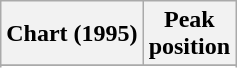<table class="wikitable sortable plainrowheaders" style="text-align:center">
<tr>
<th scope="col">Chart (1995)</th>
<th scope="col">Peak<br> position</th>
</tr>
<tr>
</tr>
<tr>
</tr>
</table>
